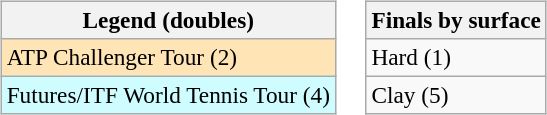<table>
<tr valign=top>
<td><br><table class=wikitable style=font-size:97%>
<tr>
<th>Legend (doubles)</th>
</tr>
<tr bgcolor=moccasin>
<td>ATP Challenger Tour (2)</td>
</tr>
<tr bgcolor=cffcff>
<td>Futures/ITF World Tennis Tour (4)</td>
</tr>
</table>
</td>
<td><br><table class=wikitable style=font-size:97%>
<tr>
<th>Finals by surface</th>
</tr>
<tr>
<td>Hard (1)</td>
</tr>
<tr>
<td>Clay (5)</td>
</tr>
</table>
</td>
</tr>
</table>
